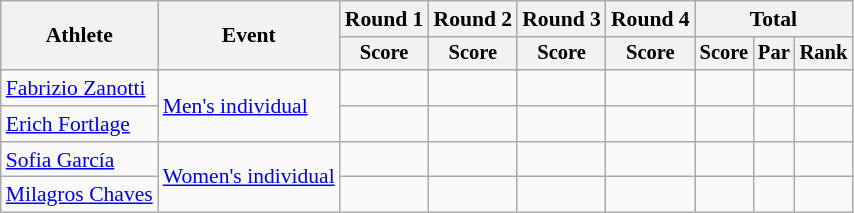<table class=wikitable style=font-size:90%;text-align:center>
<tr>
<th rowspan=2>Athlete</th>
<th rowspan=2>Event</th>
<th>Round 1</th>
<th>Round 2</th>
<th>Round 3</th>
<th>Round 4</th>
<th colspan=3>Total</th>
</tr>
<tr style=font-size:95%>
<th>Score</th>
<th>Score</th>
<th>Score</th>
<th>Score</th>
<th>Score</th>
<th>Par</th>
<th>Rank</th>
</tr>
<tr>
<td align=left><a href='#'>Fabrizio Zanotti</a></td>
<td align=left rowspan=2><a href='#'>Men's individual</a></td>
<td></td>
<td></td>
<td></td>
<td></td>
<td></td>
<td></td>
<td></td>
</tr>
<tr>
<td align=left><a href='#'>Erich Fortlage</a></td>
<td></td>
<td></td>
<td></td>
<td></td>
<td></td>
<td></td>
<td></td>
</tr>
<tr>
<td align=left><a href='#'>Sofia García</a></td>
<td align=left rowspan=2><a href='#'>Women's individual</a></td>
<td></td>
<td></td>
<td></td>
<td></td>
<td></td>
<td></td>
<td></td>
</tr>
<tr>
<td align=left><a href='#'>Milagros Chaves</a></td>
<td></td>
<td></td>
<td></td>
<td></td>
<td></td>
<td></td>
<td></td>
</tr>
</table>
